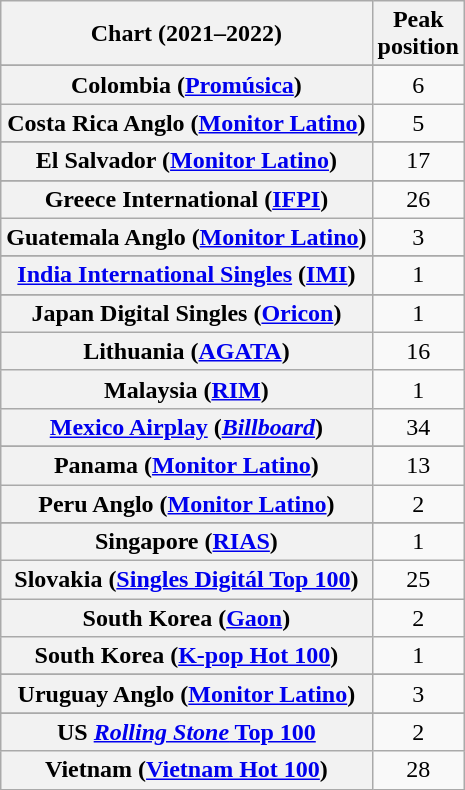<table class="wikitable sortable plainrowheaders" style="text-align:center">
<tr>
<th scope="col">Chart (2021–2022)</th>
<th scope="col">Peak<br>position</th>
</tr>
<tr>
</tr>
<tr>
</tr>
<tr>
</tr>
<tr>
</tr>
<tr>
</tr>
<tr>
<th scope="row">Colombia (<a href='#'>Promúsica</a>)</th>
<td>6</td>
</tr>
<tr>
<th scope="row">Costa Rica Anglo (<a href='#'>Monitor Latino</a>)</th>
<td>5</td>
</tr>
<tr>
</tr>
<tr>
<th scope="row">El Salvador (<a href='#'>Monitor Latino</a>)</th>
<td>17</td>
</tr>
<tr>
</tr>
<tr>
</tr>
<tr>
</tr>
<tr>
</tr>
<tr>
<th scope="row">Greece International (<a href='#'>IFPI</a>)</th>
<td>26</td>
</tr>
<tr>
<th scope="row">Guatemala Anglo (<a href='#'>Monitor Latino</a>)</th>
<td>3</td>
</tr>
<tr>
</tr>
<tr>
</tr>
<tr>
<th scope="row"><a href='#'>India International Singles</a> (<a href='#'>IMI</a>)</th>
<td>1</td>
</tr>
<tr>
</tr>
<tr>
</tr>
<tr>
</tr>
<tr>
<th scope="row">Japan Digital Singles (<a href='#'>Oricon</a>)</th>
<td>1</td>
</tr>
<tr>
<th scope="row">Lithuania (<a href='#'>AGATA</a>)</th>
<td>16</td>
</tr>
<tr>
<th scope="row">Malaysia (<a href='#'>RIM</a>)</th>
<td>1</td>
</tr>
<tr>
<th scope="row"><a href='#'>Mexico Airplay</a> (<a href='#'><em>Billboard</em></a>)</th>
<td>34</td>
</tr>
<tr>
</tr>
<tr>
</tr>
<tr>
<th scope="row">Panama (<a href='#'>Monitor Latino</a>)</th>
<td>13</td>
</tr>
<tr>
<th scope="row">Peru Anglo (<a href='#'>Monitor Latino</a>)</th>
<td>2</td>
</tr>
<tr>
</tr>
<tr>
<th scope="row">Singapore (<a href='#'>RIAS</a>)</th>
<td>1</td>
</tr>
<tr>
<th scope="row">Slovakia (<a href='#'>Singles Digitál Top 100</a>)</th>
<td>25</td>
</tr>
<tr>
<th scope="row">South Korea (<a href='#'>Gaon</a>)</th>
<td>2</td>
</tr>
<tr>
<th scope="row">South Korea (<a href='#'>K-pop Hot 100</a>)</th>
<td>1</td>
</tr>
<tr>
</tr>
<tr>
</tr>
<tr>
</tr>
<tr>
</tr>
<tr>
</tr>
<tr>
<th scope="row">Uruguay Anglo (<a href='#'>Monitor Latino</a>)</th>
<td>3</td>
</tr>
<tr>
</tr>
<tr>
<th scope="row">US <a href='#'><em>Rolling Stone</em> Top 100</a></th>
<td>2</td>
</tr>
<tr>
<th scope="row">Vietnam (<a href='#'>Vietnam Hot 100</a>)</th>
<td>28</td>
</tr>
</table>
